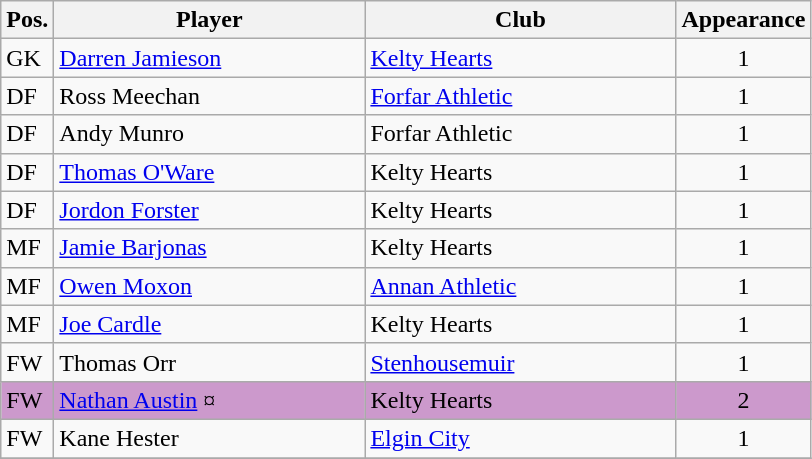<table class="wikitable">
<tr>
<th>Pos.</th>
<th>Player</th>
<th>Club</th>
<th>Appearance</th>
</tr>
<tr>
<td>GK</td>
<td style="width:200px;"><a href='#'>Darren Jamieson</a></td>
<td style="width:200px;"><a href='#'>Kelty Hearts</a></td>
<td align="center">1</td>
</tr>
<tr>
<td>DF</td>
<td>Ross Meechan</td>
<td><a href='#'>Forfar Athletic</a></td>
<td align="center">1</td>
</tr>
<tr>
<td>DF</td>
<td>Andy Munro</td>
<td>Forfar Athletic</td>
<td align="center">1</td>
</tr>
<tr>
<td>DF</td>
<td><a href='#'>Thomas O'Ware</a></td>
<td>Kelty Hearts</td>
<td align="center">1</td>
</tr>
<tr>
<td>DF</td>
<td><a href='#'>Jordon Forster</a></td>
<td>Kelty Hearts</td>
<td align="center">1</td>
</tr>
<tr>
<td>MF</td>
<td><a href='#'>Jamie Barjonas</a></td>
<td>Kelty Hearts</td>
<td align="center">1</td>
</tr>
<tr>
<td>MF</td>
<td><a href='#'>Owen Moxon</a></td>
<td><a href='#'>Annan Athletic</a></td>
<td align="center">1</td>
</tr>
<tr>
<td>MF</td>
<td><a href='#'>Joe Cardle</a></td>
<td>Kelty Hearts</td>
<td align="center">1</td>
</tr>
<tr>
<td>FW</td>
<td>Thomas Orr</td>
<td><a href='#'>Stenhousemuir</a></td>
<td align="center">1</td>
</tr>
<tr style="background:#cc99cc;">
<td>FW</td>
<td><a href='#'>Nathan Austin</a> ¤</td>
<td>Kelty Hearts</td>
<td align="center">2</td>
</tr>
<tr>
<td>FW</td>
<td>Kane Hester</td>
<td><a href='#'>Elgin City</a></td>
<td align="center">1</td>
</tr>
<tr>
</tr>
</table>
